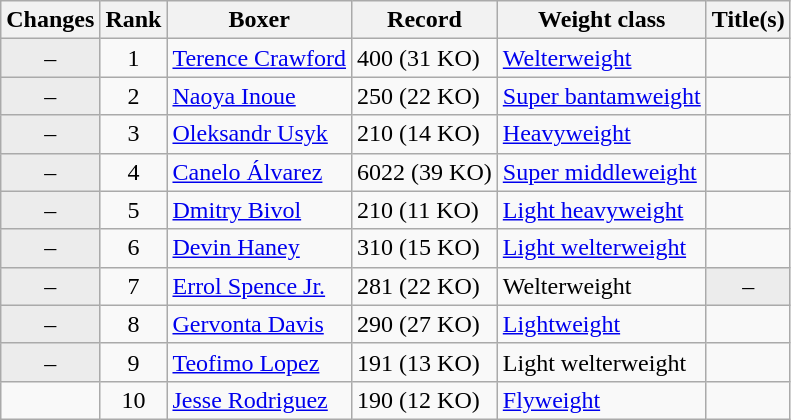<table class="wikitable ">
<tr>
<th>Changes</th>
<th>Rank</th>
<th>Boxer</th>
<th>Record</th>
<th>Weight class</th>
<th>Title(s)</th>
</tr>
<tr>
<td align=center bgcolor=#ECECEC>–</td>
<td align=center>1</td>
<td><a href='#'>Terence Crawford</a></td>
<td>400 (31 KO)</td>
<td><a href='#'>Welterweight</a></td>
<td></td>
</tr>
<tr>
<td align=center bgcolor=#ECECEC>–</td>
<td align=center>2</td>
<td><a href='#'>Naoya Inoue</a></td>
<td>250 (22 KO)</td>
<td><a href='#'>Super bantamweight</a></td>
<td></td>
</tr>
<tr>
<td align=center bgcolor=#ECECEC>–</td>
<td align=center>3</td>
<td><a href='#'>Oleksandr Usyk</a></td>
<td>210 (14 KO)</td>
<td><a href='#'>Heavyweight</a></td>
<td></td>
</tr>
<tr>
<td align=center bgcolor=#ECECEC>–</td>
<td align=center>4</td>
<td><a href='#'>Canelo Álvarez</a></td>
<td>6022 (39 KO)</td>
<td><a href='#'>Super middleweight</a></td>
<td></td>
</tr>
<tr>
<td align=center bgcolor=#ECECEC>–</td>
<td align=center>5</td>
<td><a href='#'>Dmitry Bivol</a></td>
<td>210 (11 KO)</td>
<td><a href='#'>Light heavyweight</a></td>
<td></td>
</tr>
<tr>
<td align=center bgcolor=#ECECEC>–</td>
<td align=center>6</td>
<td><a href='#'>Devin Haney</a></td>
<td>310 (15 KO)</td>
<td><a href='#'>Light welterweight</a></td>
<td></td>
</tr>
<tr>
<td align=center bgcolor=#ECECEC>–</td>
<td align=center>7</td>
<td><a href='#'>Errol Spence Jr.</a></td>
<td>281 (22 KO)</td>
<td>Welterweight</td>
<td align=center bgcolor=#ECECEC data-sort-value="Z">–</td>
</tr>
<tr>
<td align=center bgcolor=#ECECEC>–</td>
<td align=center>8</td>
<td><a href='#'>Gervonta Davis</a></td>
<td>290 (27 KO)</td>
<td><a href='#'>Lightweight</a></td>
<td></td>
</tr>
<tr>
<td align=center bgcolor=#ECECEC>–</td>
<td align=center>9</td>
<td><a href='#'>Teofimo Lopez</a></td>
<td>191 (13 KO)</td>
<td>Light welterweight</td>
<td></td>
</tr>
<tr>
<td align=center></td>
<td align=center>10</td>
<td><a href='#'>Jesse Rodriguez</a></td>
<td>190 (12 KO)</td>
<td><a href='#'>Flyweight</a></td>
<td></td>
</tr>
</table>
